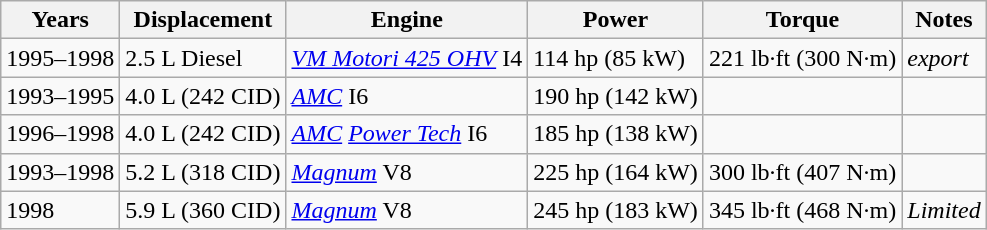<table class="wikitable">
<tr>
<th>Years</th>
<th>Displacement</th>
<th>Engine</th>
<th>Power</th>
<th>Torque</th>
<th>Notes</th>
</tr>
<tr>
<td>1995–1998</td>
<td>2.5 L Diesel</td>
<td><em><a href='#'>VM Motori 425 OHV</a></em> I4</td>
<td>114 hp (85 kW)</td>
<td>221 lb·ft (300 N·m)</td>
<td><em>export</em></td>
</tr>
<tr>
<td>1993–1995</td>
<td>4.0 L (242 CID)</td>
<td><em><a href='#'>AMC</a></em> I6</td>
<td>190 hp (142 kW)</td>
<td></td>
<td></td>
</tr>
<tr>
<td>1996–1998</td>
<td>4.0 L (242 CID)</td>
<td><em><a href='#'>AMC</a> <a href='#'>Power Tech</a></em> I6</td>
<td>185 hp (138 kW)</td>
<td></td>
<td></td>
</tr>
<tr>
<td>1993–1998</td>
<td>5.2 L (318 CID)</td>
<td><em><a href='#'>Magnum</a></em> V8</td>
<td>225 hp (164 kW)</td>
<td>300 lb·ft (407 N·m)</td>
<td></td>
</tr>
<tr>
<td>1998</td>
<td>5.9 L (360 CID)</td>
<td><em><a href='#'>Magnum</a></em> V8</td>
<td>245 hp (183 kW)</td>
<td>345 lb·ft (468 N·m)</td>
<td><em>Limited</em></td>
</tr>
</table>
